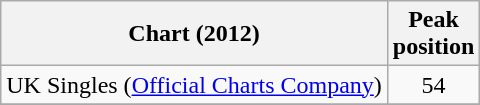<table class="wikitable sortable">
<tr>
<th>Chart (2012)</th>
<th>Peak<br>position</th>
</tr>
<tr>
<td>UK Singles (<a href='#'>Official Charts Company</a>)</td>
<td style="text-align:center;">54</td>
</tr>
<tr>
</tr>
</table>
